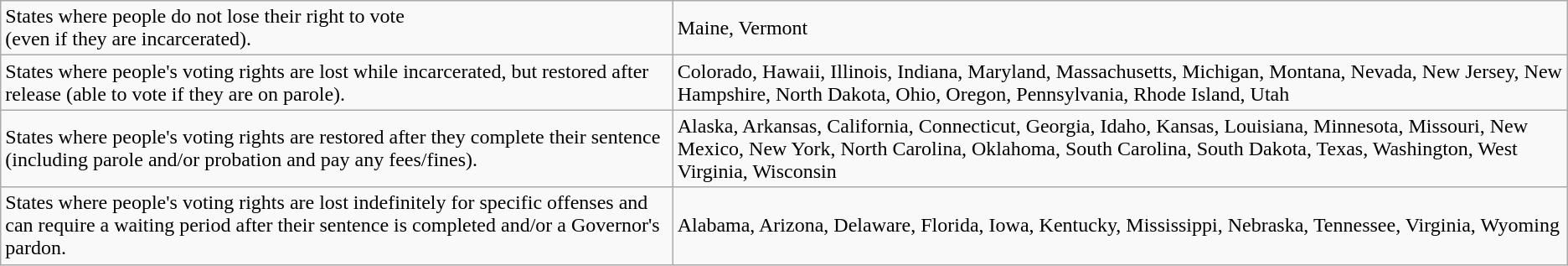<table class="wikitable">
<tr>
<td>States where people do not lose their right to vote<br>(even if they are incarcerated).</td>
<td>Maine, Vermont</td>
</tr>
<tr>
<td>States where people's voting rights are lost while incarcerated, but restored after release (able to vote if they are on parole).</td>
<td>Colorado, Hawaii, Illinois, Indiana, Maryland, Massachusetts, Michigan, Montana, Nevada, New Jersey, New Hampshire, North Dakota, Ohio, Oregon, Pennsylvania, Rhode Island, Utah</td>
</tr>
<tr>
<td>States where people's voting rights are restored after they complete their sentence (including parole and/or probation and pay any fees/fines).</td>
<td>Alaska, Arkansas, California, Connecticut, Georgia, Idaho, Kansas, Louisiana, Minnesota, Missouri, New Mexico, New York, North Carolina, Oklahoma, South Carolina, South Dakota, Texas, Washington, West Virginia, Wisconsin</td>
</tr>
<tr>
<td>States where people's voting rights are lost indefinitely for specific offenses and can require a waiting period after their sentence is completed and/or a Governor's pardon.</td>
<td>Alabama, Arizona, Delaware, Florida, Iowa, Kentucky, Mississippi, Nebraska, Tennessee, Virginia, Wyoming</td>
</tr>
</table>
